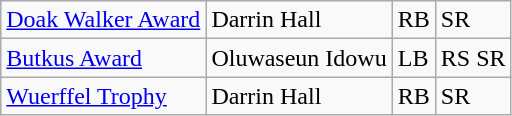<table class="wikitable">
<tr>
<td><a href='#'>Doak Walker Award</a></td>
<td>Darrin Hall</td>
<td>RB</td>
<td>SR</td>
</tr>
<tr>
<td><a href='#'>Butkus Award</a></td>
<td>Oluwaseun Idowu</td>
<td>LB</td>
<td>RS SR</td>
</tr>
<tr>
<td><a href='#'>Wuerffel Trophy</a></td>
<td>Darrin Hall</td>
<td>RB</td>
<td>SR</td>
</tr>
</table>
